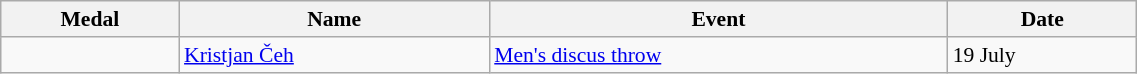<table class="wikitable" style="font-size:90%" width=60%>
<tr>
<th>Medal</th>
<th>Name</th>
<th>Event</th>
<th>Date</th>
</tr>
<tr>
<td></td>
<td><a href='#'>Kristjan Čeh</a></td>
<td><a href='#'>Men's discus throw</a></td>
<td>19 July</td>
</tr>
</table>
